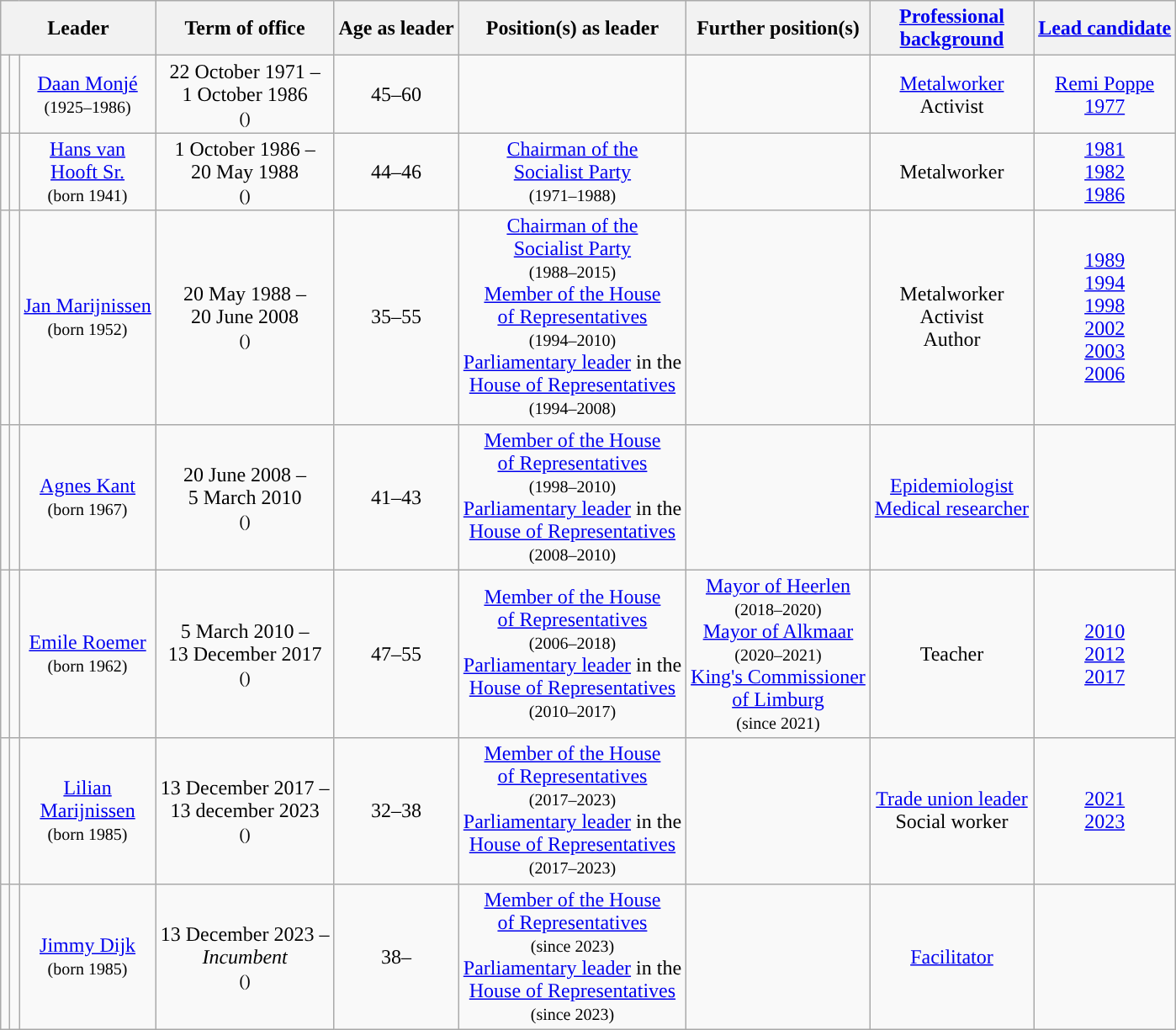<table class="wikitable" style="text-align:center">
<tr>
<th colspan=3>Leader</th>
<th>Term of office</th>
<th>Age as leader</th>
<th>Position(s) as leader</th>
<th>Further position(s)</th>
<th><a href='#'>Professional <br> background</a></th>
<th><a href='#'>Lead candidate</a></th>
</tr>
<tr>
<td style="background:"></td>
<td></td>
<td><a href='#'>Daan Monjé</a> <br> <small>(1925–1986)</small></td>
<td>22 October 1971 – <br> 1 October 1986 <br> <small>()</small> <br> </td>
<td>45–60</td>
<td></td>
<td></td>
<td><a href='#'>Metalworker</a> <br> Activist</td>
<td><a href='#'>Remi Poppe</a><br><a href='#'>1977</a></td>
</tr>
<tr>
<td style="background:"></td>
<td></td>
<td><a href='#'>Hans van <br> Hooft Sr.</a> <br> <small>(born 1941)</small></td>
<td>1 October 1986 – <br> 20 May 1988 <br> <small>()</small></td>
<td>44–46</td>
<td><a href='#'>Chairman of the <br> Socialist Party</a> <br> <small>(1971–1988)</small></td>
<td></td>
<td>Metalworker</td>
<td><a href='#'>1981</a> <br> <a href='#'>1982</a> <br> <a href='#'>1986</a></td>
</tr>
<tr>
<td style="background:"></td>
<td></td>
<td><a href='#'>Jan Marijnissen</a> <br> <small>(born 1952)</small></td>
<td>20 May 1988 – <br> 20 June 2008 <br> <small>()</small></td>
<td>35–55</td>
<td><a href='#'>Chairman of the <br> Socialist Party</a> <br> <small>(1988–2015)</small> <br> <a href='#'>Member of the House <br> of Representatives</a> <br> <small>(1994–2010)</small> <br> <a href='#'>Parliamentary leader</a> in the <br> <a href='#'>House of Representatives</a> <br> <small>(1994–2008)</small></td>
<td></td>
<td>Metalworker <br> Activist <br> Author</td>
<td><a href='#'>1989</a> <br> <a href='#'>1994</a> <br> <a href='#'>1998</a> <br> <a href='#'>2002</a> <br> <a href='#'>2003</a> <br> <a href='#'>2006</a></td>
</tr>
<tr>
<td style="background:"></td>
<td></td>
<td><a href='#'>Agnes Kant</a> <br> <small>(born 1967)</small></td>
<td>20 June 2008 – <br> 5 March 2010 <br> <small>()</small></td>
<td>41–43</td>
<td><a href='#'>Member of the House <br> of Representatives</a> <br> <small>(1998–2010)</small> <br> <a href='#'>Parliamentary leader</a> in the <br> <a href='#'>House of Representatives</a> <br> <small>(2008–2010)</small></td>
<td></td>
<td><a href='#'>Epidemiologist</a> <br> <a href='#'>Medical researcher</a></td>
<td></td>
</tr>
<tr>
<td style="background:"></td>
<td></td>
<td><a href='#'>Emile Roemer</a> <br> <small>(born 1962)</small></td>
<td>5 March 2010 – <br> 13 December 2017 <br> <small>()</small></td>
<td>47–55</td>
<td><a href='#'>Member of the House <br> of Representatives</a> <br> <small>(2006–2018)</small> <br> <a href='#'>Parliamentary leader</a> in the <br> <a href='#'>House of Representatives</a> <br> <small>(2010–2017)</small></td>
<td><a href='#'>Mayor of Heerlen</a> <br> <small>(2018–2020)</small> <br> <a href='#'>Mayor of Alkmaar</a> <br> <small>(2020–2021)</small> <br> <a href='#'>King's Commissioner <br> of Limburg</a> <br> <small>(since 2021)</small></td>
<td>Teacher</td>
<td><a href='#'>2010</a> <br> <a href='#'>2012</a> <br> <a href='#'>2017</a></td>
</tr>
<tr>
<td style="background:"></td>
<td></td>
<td><a href='#'>Lilian <br> Marijnissen</a> <br> <small>(born 1985)</small></td>
<td>13 December 2017 – <br> 13 december 2023 <br> <small>()</small></td>
<td>32–38</td>
<td><a href='#'>Member of the House <br> of Representatives</a> <br> <small>(2017–2023)</small> <br> <a href='#'>Parliamentary leader</a> in the <br> <a href='#'>House of Representatives</a> <br> <small>(2017–2023)</small></td>
<td></td>
<td><a href='#'>Trade union leader</a> <br> Social worker</td>
<td><a href='#'>2021</a> <br> <a href='#'>2023</a></td>
</tr>
<tr>
<td style="background:"></td>
<td></td>
<td><a href='#'>Jimmy Dijk</a> <br> <small>(born 1985)</small></td>
<td>13 December 2023 – <br> <em>Incumbent</em> <br> <small>()</small></td>
<td>38–</td>
<td><a href='#'>Member of the House <br> of Representatives</a> <br> <small>(since 2023)</small> <br> <a href='#'>Parliamentary leader</a> in the <br> <a href='#'>House of Representatives</a> <br> <small>(since 2023)</small></td>
<td></td>
<td><a href='#'>Facilitator</a></td>
<td></td>
</tr>
</table>
